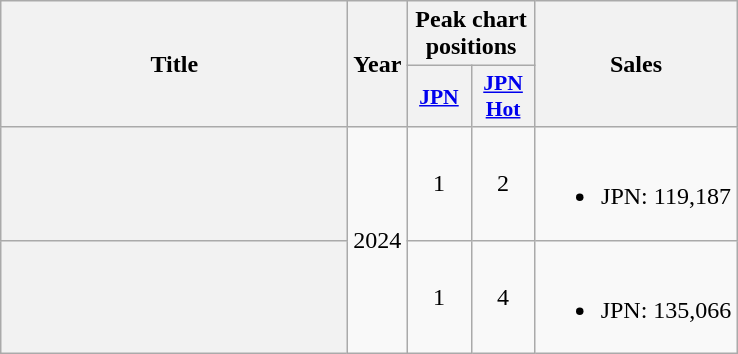<table class="wikitable plainrowheaders" style="text-align:center;">
<tr>
<th scope="col" rowspan="2" style="width:14em;">Title</th>
<th scope="col" rowspan="2" style="width:2em;">Year</th>
<th scope="col" colspan="2">Peak chart positions</th>
<th rowspan="2">Sales</th>
</tr>
<tr>
<th scope="col" style="width:2.5em;font-size:90%;"><a href='#'>JPN</a><br></th>
<th scope="col" style="width:2.5em;font-size:90%;"><a href='#'>JPN Hot</a><br></th>
</tr>
<tr>
<th scope="row"></th>
<td rowspan="2">2024</td>
<td>1</td>
<td>2</td>
<td><br><ul><li>JPN: 119,187</li></ul></td>
</tr>
<tr>
<th scope="row"></th>
<td>1</td>
<td>4</td>
<td><br><ul><li>JPN: 135,066</li></ul></td>
</tr>
</table>
